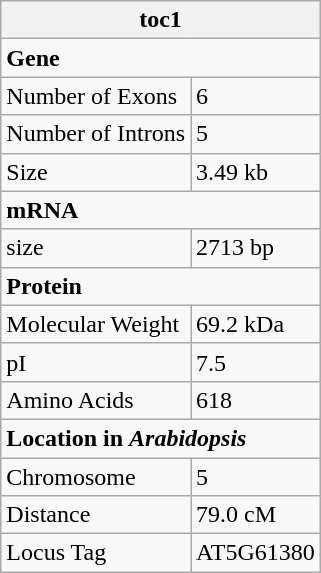<table class="wikitable" align="right">
<tr>
<th colspan="2"><strong>toc1</strong></th>
</tr>
<tr>
<td colspan="2" align="left"><strong>Gene</strong></td>
</tr>
<tr>
<td>Number of Exons</td>
<td>6</td>
</tr>
<tr>
<td>Number of Introns</td>
<td>5</td>
</tr>
<tr>
<td>Size</td>
<td>3.49 kb</td>
</tr>
<tr>
<td colspan="2" align="left"><strong>mRNA</strong></td>
</tr>
<tr>
<td>size</td>
<td>2713 bp</td>
</tr>
<tr>
<td colspan="2" align="left"><strong>Protein</strong></td>
</tr>
<tr>
<td>Molecular Weight</td>
<td>69.2 kDa</td>
</tr>
<tr>
<td>pI</td>
<td>7.5</td>
</tr>
<tr>
<td>Amino Acids</td>
<td>618</td>
</tr>
<tr>
<td colspan="2" align="left"><strong>Location in <em>Arabidopsis<strong><em></td>
</tr>
<tr>
<td>Chromosome</td>
<td>5</td>
</tr>
<tr>
<td>Distance</td>
<td>79.0 cM</td>
</tr>
<tr>
<td>Locus Tag</td>
<td>AT5G61380</td>
</tr>
</table>
